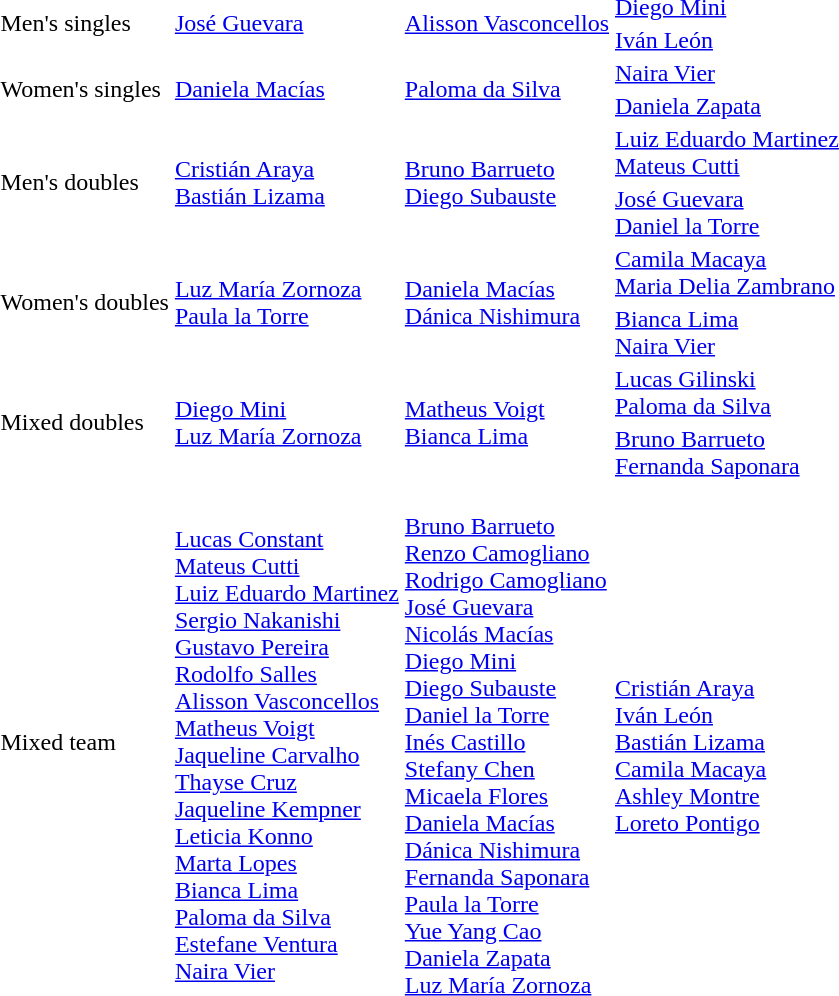<table>
<tr>
<td rowspan="2">Men's singles</td>
<td rowspan="2"> <a href='#'>José Guevara</a></td>
<td rowspan="2"> <a href='#'>Alisson Vasconcellos</a></td>
<td> <a href='#'>Diego Mini</a></td>
</tr>
<tr>
<td> <a href='#'>Iván León</a></td>
</tr>
<tr>
<td rowspan="2">Women's singles</td>
<td rowspan="2"> <a href='#'>Daniela Macías</a></td>
<td rowspan="2"> <a href='#'>Paloma da Silva</a></td>
<td> <a href='#'>Naira Vier</a></td>
</tr>
<tr>
<td> <a href='#'>Daniela Zapata</a></td>
</tr>
<tr>
<td rowspan="2">Men's doubles</td>
<td rowspan="2"> <a href='#'>Cristián Araya</a><br> <a href='#'>Bastián Lizama</a></td>
<td rowspan="2"> <a href='#'>Bruno Barrueto</a><br> <a href='#'>Diego Subauste</a></td>
<td> <a href='#'>Luiz Eduardo Martinez</a><br> <a href='#'>Mateus Cutti</a></td>
</tr>
<tr>
<td> <a href='#'>José Guevara</a><br> <a href='#'>Daniel la Torre</a></td>
</tr>
<tr>
<td rowspan="2">Women's doubles</td>
<td rowspan="2"> <a href='#'>Luz María Zornoza</a><br> <a href='#'>Paula la Torre</a></td>
<td rowspan="2"> <a href='#'>Daniela Macías</a><br> <a href='#'>Dánica Nishimura</a></td>
<td> <a href='#'>Camila Macaya</a><br> <a href='#'>Maria Delia Zambrano</a></td>
</tr>
<tr>
<td> <a href='#'>Bianca Lima</a><br> <a href='#'>Naira Vier</a></td>
</tr>
<tr>
<td rowspan="2">Mixed doubles</td>
<td rowspan="2"> <a href='#'>Diego Mini</a><br> <a href='#'>Luz María Zornoza</a></td>
<td rowspan="2"> <a href='#'>Matheus Voigt</a><br> <a href='#'>Bianca Lima</a></td>
<td> <a href='#'>Lucas Gilinski</a><br> <a href='#'>Paloma da Silva</a></td>
</tr>
<tr>
<td> <a href='#'>Bruno Barrueto</a><br> <a href='#'>Fernanda Saponara</a></td>
</tr>
<tr>
<td>Mixed team</td>
<td align="left"><br><a href='#'>Lucas Constant</a><br><a href='#'>Mateus Cutti</a><br><a href='#'>Luiz Eduardo Martinez</a><br><a href='#'>Sergio Nakanishi</a><br><a href='#'>Gustavo Pereira</a><br><a href='#'>Rodolfo Salles</a><br><a href='#'>Alisson Vasconcellos</a><br><a href='#'>Matheus Voigt</a><br><a href='#'>Jaqueline Carvalho</a><br><a href='#'>Thayse Cruz</a><br><a href='#'>Jaqueline Kempner</a><br><a href='#'>Leticia Konno</a><br><a href='#'>Marta Lopes</a><br><a href='#'>Bianca Lima</a><br><a href='#'>Paloma da Silva</a><br><a href='#'>Estefane Ventura</a><br><a href='#'>Naira Vier</a></td>
<td align="left"><br><a href='#'>Bruno Barrueto</a><br><a href='#'>Renzo Camogliano</a><br><a href='#'>Rodrigo Camogliano</a><br><a href='#'>José Guevara</a><br><a href='#'>Nicolás Macías</a><br><a href='#'>Diego Mini</a><br><a href='#'>Diego Subauste</a><br><a href='#'>Daniel la Torre</a><br><a href='#'>Inés Castillo</a><br><a href='#'>Stefany Chen</a><br><a href='#'>Micaela Flores</a><br><a href='#'>Daniela Macías</a><br><a href='#'>Dánica Nishimura</a><br><a href='#'>Fernanda Saponara</a><br><a href='#'>Paula la Torre</a><br><a href='#'>Yue Yang Cao</a><br><a href='#'>Daniela Zapata</a><br><a href='#'>Luz María Zornoza</a></td>
<td align="left"><br><a href='#'>Cristián Araya</a><br><a href='#'>Iván León</a><br><a href='#'>Bastián Lizama</a><br><a href='#'>Camila Macaya</a><br><a href='#'>Ashley Montre</a><br><a href='#'>Loreto Pontigo</a></td>
</tr>
</table>
